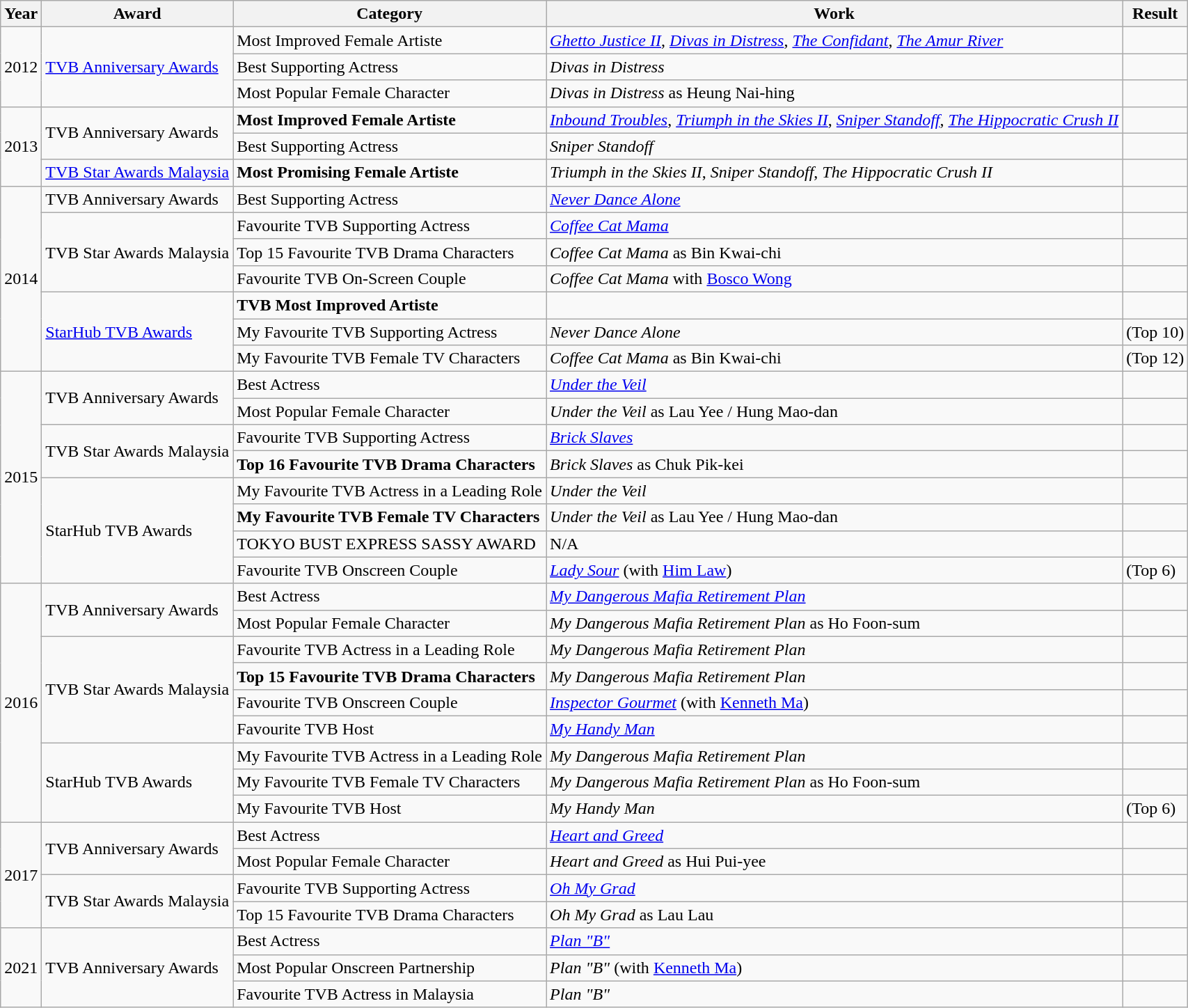<table class="wikitable">
<tr>
<th>Year</th>
<th>Award</th>
<th>Category</th>
<th>Work</th>
<th>Result</th>
</tr>
<tr>
<td rowspan="3">2012</td>
<td rowspan="3"><a href='#'>TVB Anniversary Awards</a></td>
<td>Most Improved Female Artiste</td>
<td><em><a href='#'>Ghetto Justice II</a></em>, <em><a href='#'>Divas in Distress</a></em>, <em><a href='#'>The Confidant</a></em>, <em><a href='#'>The Amur River</a></em></td>
<td></td>
</tr>
<tr>
<td>Best Supporting Actress</td>
<td><em>Divas in Distress</em></td>
<td></td>
</tr>
<tr>
<td>Most Popular Female Character</td>
<td><em>Divas in Distress</em> as Heung Nai-hing</td>
<td></td>
</tr>
<tr>
<td rowspan="3">2013</td>
<td rowspan="2">TVB Anniversary Awards</td>
<td><strong> Most Improved Female Artiste </strong></td>
<td><em><a href='#'>Inbound Troubles</a></em>,  <em><a href='#'>Triumph in the Skies II</a></em>, <em><a href='#'>Sniper Standoff</a></em>, <em><a href='#'>The Hippocratic Crush II</a></em></td>
<td></td>
</tr>
<tr>
<td>Best Supporting Actress</td>
<td><em>Sniper Standoff</em></td>
<td></td>
</tr>
<tr>
<td><a href='#'>TVB Star Awards Malaysia</a></td>
<td><strong> Most Promising Female Artiste </strong></td>
<td><em>Triumph in the Skies II</em>, <em>Sniper Standoff</em>, <em>The Hippocratic Crush II</em></td>
<td></td>
</tr>
<tr>
<td rowspan="7">2014</td>
<td>TVB Anniversary Awards</td>
<td>Best Supporting Actress</td>
<td><em><a href='#'>Never Dance Alone</a></em></td>
<td></td>
</tr>
<tr>
<td rowspan="3">TVB Star Awards Malaysia</td>
<td>Favourite TVB Supporting Actress</td>
<td><em><a href='#'>Coffee Cat Mama</a></em></td>
<td></td>
</tr>
<tr>
<td>Top 15 Favourite TVB Drama Characters</td>
<td><em>Coffee Cat Mama</em> as Bin Kwai-chi</td>
<td></td>
</tr>
<tr>
<td>Favourite TVB On-Screen Couple</td>
<td><em>Coffee Cat Mama</em> with <a href='#'>Bosco Wong</a></td>
<td></td>
</tr>
<tr>
<td rowspan="3"><a href='#'>StarHub TVB Awards</a></td>
<td><strong> TVB Most Improved Artiste </strong></td>
<td></td>
<td></td>
</tr>
<tr>
<td>My Favourite TVB Supporting Actress</td>
<td><em>Never Dance Alone</em></td>
<td> (Top 10)</td>
</tr>
<tr>
<td>My Favourite TVB Female TV Characters</td>
<td><em>Coffee Cat Mama</em> as Bin Kwai-chi</td>
<td> (Top 12)</td>
</tr>
<tr>
<td rowspan="8">2015</td>
<td rowspan="2">TVB Anniversary Awards</td>
<td>Best Actress</td>
<td><em><a href='#'>Under the Veil</a></em></td>
<td></td>
</tr>
<tr>
<td>Most Popular Female Character</td>
<td><em>Under the Veil</em> as Lau Yee / Hung Mao-dan</td>
<td></td>
</tr>
<tr>
<td rowspan="2">TVB Star Awards Malaysia</td>
<td>Favourite TVB Supporting Actress</td>
<td><em><a href='#'>Brick Slaves</a></em></td>
<td></td>
</tr>
<tr>
<td><strong> Top 16 Favourite TVB Drama Characters </strong></td>
<td><em>Brick Slaves</em> as Chuk Pik-kei</td>
<td></td>
</tr>
<tr>
<td rowspan="4">StarHub TVB Awards</td>
<td>My Favourite TVB Actress in a Leading Role</td>
<td><em>Under the Veil</em></td>
<td></td>
</tr>
<tr>
<td><strong> My Favourite TVB Female TV Characters </strong></td>
<td><em>Under the Veil</em> as Lau Yee / Hung Mao-dan</td>
<td></td>
</tr>
<tr>
<td>TOKYO BUST EXPRESS SASSY AWARD</td>
<td>N/A</td>
<td></td>
</tr>
<tr>
<td>Favourite TVB Onscreen Couple</td>
<td><em><a href='#'>Lady Sour</a></em> (with <a href='#'>Him Law</a>)</td>
<td> (Top 6)</td>
</tr>
<tr>
<td rowspan="9">2016</td>
<td rowspan="2">TVB Anniversary Awards</td>
<td>Best Actress</td>
<td><em><a href='#'>My Dangerous Mafia Retirement Plan</a></em></td>
<td></td>
</tr>
<tr>
<td>Most Popular Female Character</td>
<td><em>My Dangerous Mafia Retirement Plan</em> as Ho Foon-sum</td>
<td></td>
</tr>
<tr>
<td rowspan="4">TVB Star Awards Malaysia</td>
<td>Favourite TVB Actress in a Leading Role</td>
<td><em>My Dangerous Mafia Retirement Plan</em></td>
<td></td>
</tr>
<tr>
<td><strong> Top 15 Favourite TVB Drama Characters </strong></td>
<td><em>My Dangerous Mafia Retirement Plan</em></td>
<td></td>
</tr>
<tr>
<td>Favourite TVB Onscreen Couple</td>
<td><em><a href='#'>Inspector Gourmet</a></em> (with <a href='#'>Kenneth Ma</a>)</td>
<td></td>
</tr>
<tr>
<td>Favourite TVB Host</td>
<td><em><a href='#'>My Handy Man</a></em></td>
<td></td>
</tr>
<tr>
<td rowspan="3">StarHub TVB Awards</td>
<td>My Favourite TVB Actress in a Leading Role</td>
<td><em>My Dangerous Mafia Retirement Plan</em></td>
<td></td>
</tr>
<tr>
<td>My Favourite TVB Female TV Characters</td>
<td><em>My Dangerous Mafia Retirement Plan</em> as Ho Foon-sum</td>
<td></td>
</tr>
<tr>
<td>My Favourite TVB Host</td>
<td><em>My Handy Man</em></td>
<td> (Top 6)</td>
</tr>
<tr>
<td rowspan="4">2017</td>
<td rowspan="2">TVB Anniversary Awards</td>
<td>Best Actress</td>
<td><em><a href='#'>Heart and Greed</a></em></td>
<td></td>
</tr>
<tr>
<td>Most Popular Female Character</td>
<td><em>Heart and Greed</em> as Hui Pui-yee</td>
<td></td>
</tr>
<tr>
<td rowspan="2">TVB Star Awards Malaysia</td>
<td>Favourite TVB Supporting Actress</td>
<td><em><a href='#'>Oh My Grad</a></em></td>
<td></td>
</tr>
<tr>
<td>Top 15 Favourite TVB Drama Characters</td>
<td><em>Oh My Grad</em> as Lau Lau</td>
<td></td>
</tr>
<tr>
<td rowspan="3">2021</td>
<td rowspan="3">TVB Anniversary Awards</td>
<td>Best Actress</td>
<td><em><a href='#'>Plan "B"</a></em></td>
<td></td>
</tr>
<tr>
<td>Most Popular Onscreen Partnership</td>
<td><em>Plan "B"</em> (with <a href='#'>Kenneth Ma</a>)</td>
<td></td>
</tr>
<tr>
<td>Favourite TVB Actress in Malaysia</td>
<td><em>Plan "B"</em></td>
<td></td>
</tr>
</table>
